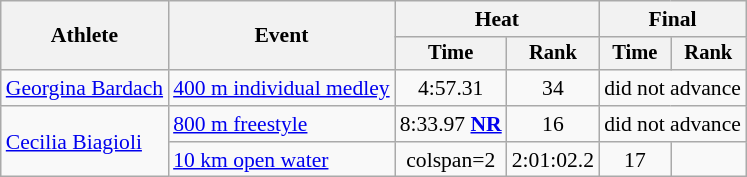<table class=wikitable style="font-size:90%">
<tr>
<th rowspan="2">Athlete</th>
<th rowspan="2">Event</th>
<th colspan="2">Heat</th>
<th colspan="2">Final</th>
</tr>
<tr style="font-size:95%">
<th>Time</th>
<th>Rank</th>
<th>Time</th>
<th>Rank</th>
</tr>
<tr align=center>
<td align=left><a href='#'>Georgina Bardach</a></td>
<td align=left><a href='#'>400 m individual medley</a></td>
<td>4:57.31</td>
<td>34</td>
<td colspan=2>did not advance</td>
</tr>
<tr align=center>
<td align=left rowspan=2><a href='#'>Cecilia Biagioli</a></td>
<td align=left><a href='#'>800 m freestyle</a></td>
<td>8:33.97 <strong><a href='#'>NR</a></strong></td>
<td>16</td>
<td colspan=2>did not advance</td>
</tr>
<tr align=center>
<td align=left><a href='#'>10 km open water</a></td>
<td>colspan=2 </td>
<td>2:01:02.2</td>
<td>17</td>
</tr>
</table>
